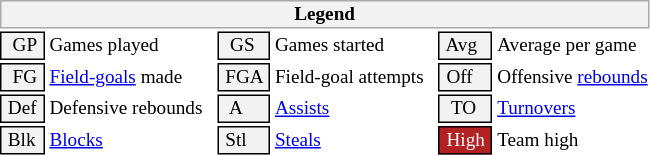<table class="toccolours" style="font-size: 80%; white-space: nowrap;">
<tr>
<th colspan="6" style="background-color: #F2F2F2; border: 1px solid #AAAAAA;">Legend</th>
</tr>
<tr>
<td style="background-color: #F2F2F2; border: 1px solid black;">  GP </td>
<td>Games played</td>
<td style="background-color: #F2F2F2; border: 1px solid black">  GS </td>
<td>Games started</td>
<td style="background-color: #F2F2F2; border: 1px solid black"> Avg </td>
<td>Average per game</td>
</tr>
<tr>
<td style="background-color: #F2F2F2; border: 1px solid black">  FG </td>
<td style="padding-right: 8px"><a href='#'>Field-goals</a> made</td>
<td style="background-color: #F2F2F2; border: 1px solid black"> FGA </td>
<td style="padding-right: 8px">Field-goal attempts</td>
<td style="background-color: #F2F2F2; border: 1px solid black;"> Off </td>
<td>Offensive <a href='#'>rebounds</a></td>
</tr>
<tr>
<td style="background-color: #F2F2F2; border: 1px solid black;"> Def </td>
<td style="padding-right: 8px">Defensive rebounds</td>
<td style="background-color: #F2F2F2; border: 1px solid black">  A </td>
<td style="padding-right: 8px"><a href='#'>Assists</a></td>
<td style="background-color: #F2F2F2; border: 1px solid black">  TO</td>
<td><a href='#'>Turnovers</a></td>
</tr>
<tr>
<td style="background-color: #F2F2F2; border: 1px solid black;"> Blk </td>
<td><a href='#'>Blocks</a></td>
<td style="background-color: #F2F2F2; border: 1px solid black"> Stl </td>
<td><a href='#'>Steals</a></td>
<td style="background:#B22222; color:#ffffff; border: 1px solid black"> High </td>
<td>Team high</td>
</tr>
<tr>
</tr>
</table>
